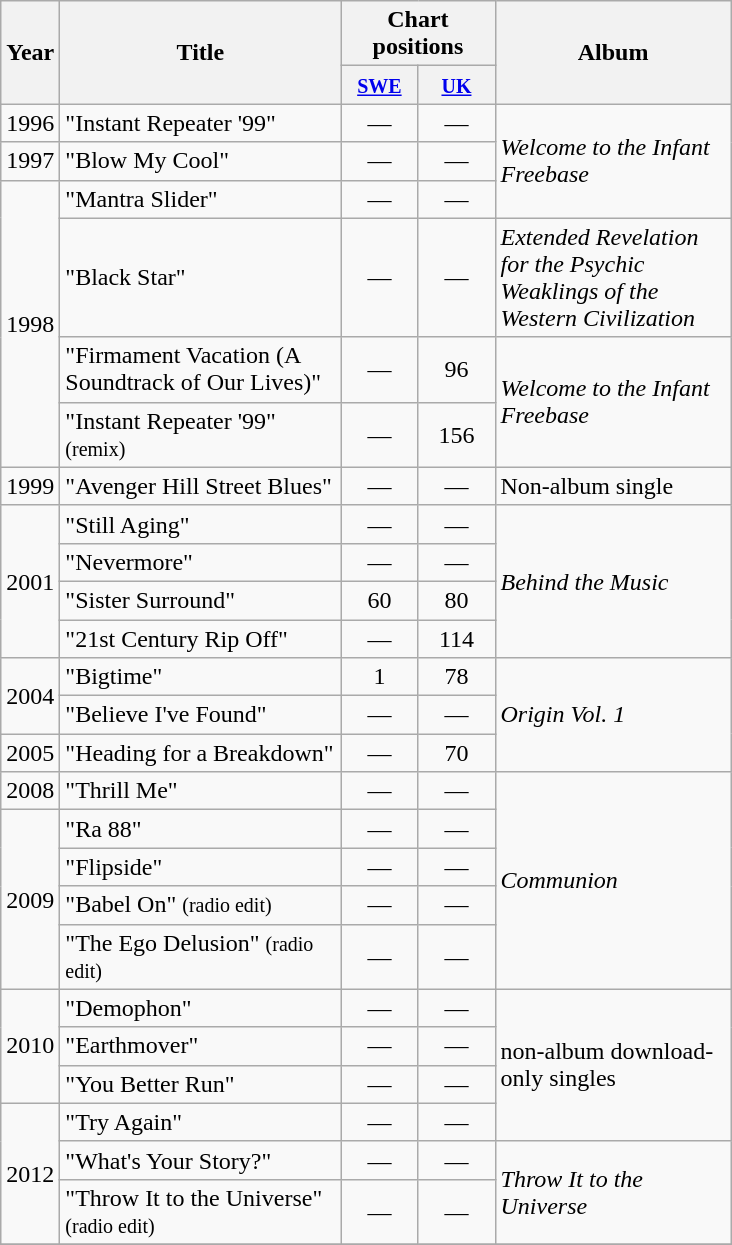<table class="wikitable">
<tr>
<th rowspan="2">Year</th>
<th rowspan="2" width="180">Title</th>
<th colspan="2">Chart positions</th>
<th rowspan="2" width="150">Album</th>
</tr>
<tr>
<th width="44"><small><a href='#'>SWE</a></small><br></th>
<th width="44"><small><a href='#'>UK</a></small><br></th>
</tr>
<tr>
<td>1996</td>
<td>"Instant Repeater '99"</td>
<td align="center">—</td>
<td align="center">—</td>
<td rowspan="3"><em>Welcome to the Infant Freebase</em></td>
</tr>
<tr>
<td>1997</td>
<td>"Blow My Cool"</td>
<td align="center">—</td>
<td align="center">—</td>
</tr>
<tr>
<td rowspan="4">1998</td>
<td>"Mantra Slider"</td>
<td align="center">—</td>
<td align="center">—</td>
</tr>
<tr>
<td>"Black Star"</td>
<td align="center">—</td>
<td align="center">—</td>
<td><em>Extended Revelation for the Psychic Weaklings of the Western Civilization</em></td>
</tr>
<tr>
<td>"Firmament Vacation (A Soundtrack of Our Lives)"</td>
<td align="center">—</td>
<td align="center">96</td>
<td rowspan="2"><em>Welcome to the Infant Freebase</em></td>
</tr>
<tr>
<td>"Instant Repeater '99" <small>(remix)</small></td>
<td align="center">—</td>
<td align="center">156</td>
</tr>
<tr>
<td>1999</td>
<td>"Avenger Hill Street Blues"</td>
<td align="center">—</td>
<td align="center">—</td>
<td>Non-album single</td>
</tr>
<tr>
<td rowspan="4">2001</td>
<td>"Still Aging"</td>
<td align="center">—</td>
<td align="center">—</td>
<td rowspan="4"><em>Behind the Music</em></td>
</tr>
<tr>
<td>"Nevermore"</td>
<td align="center">—</td>
<td align="center">—</td>
</tr>
<tr>
<td>"Sister Surround"</td>
<td align="center">60</td>
<td align="center">80</td>
</tr>
<tr>
<td>"21st Century Rip Off"</td>
<td align="center">—</td>
<td align="center">114</td>
</tr>
<tr>
<td rowspan="2">2004</td>
<td>"Bigtime"</td>
<td align="center">1</td>
<td align="center">78</td>
<td rowspan="3"><em>Origin Vol. 1 </em></td>
</tr>
<tr>
<td>"Believe I've Found"</td>
<td align="center">—</td>
<td align="center">—</td>
</tr>
<tr>
<td>2005</td>
<td>"Heading for a Breakdown"</td>
<td align="center">—</td>
<td align="center">70</td>
</tr>
<tr>
<td>2008</td>
<td>"Thrill Me"</td>
<td align="center">—</td>
<td align="center">—</td>
<td rowspan="5"><em>Communion</em></td>
</tr>
<tr>
<td rowspan="4">2009</td>
<td>"Ra 88"</td>
<td align="center">—</td>
<td align="center">—</td>
</tr>
<tr>
<td>"Flipside"</td>
<td align="center">—</td>
<td align="center">—</td>
</tr>
<tr>
<td>"Babel On" <small>(radio edit)</small></td>
<td align="center">—</td>
<td align="center">—</td>
</tr>
<tr>
<td>"The Ego Delusion" <small>(radio edit)</small></td>
<td align="center">—</td>
<td align="center">—</td>
</tr>
<tr>
<td rowspan="3">2010</td>
<td>"Demophon"</td>
<td align="center">—</td>
<td align="center">—</td>
<td rowspan="4">non-album download-only singles</td>
</tr>
<tr>
<td>"Earthmover"</td>
<td align="center">—</td>
<td align="center">—</td>
</tr>
<tr>
<td>"You Better Run"</td>
<td align="center">—</td>
<td align="center">—</td>
</tr>
<tr>
<td rowspan="3">2012</td>
<td>"Try Again"</td>
<td align="center">—</td>
<td align="center">—</td>
</tr>
<tr>
<td>"What's Your Story?"</td>
<td align="center">—</td>
<td align="center">—</td>
<td rowspan="2"><em>Throw It to the Universe</em></td>
</tr>
<tr>
<td>"Throw It to the Universe" <small>(radio edit)</small></td>
<td align="center">—</td>
<td align="center">—</td>
</tr>
<tr>
</tr>
</table>
